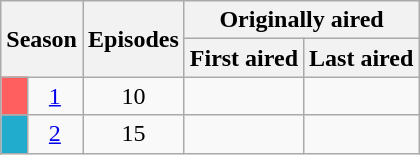<table class="wikitable plainrowheaders" style="text-align:center;">
<tr>
<th colspan="2" rowspan="2">Season</th>
<th rowspan="2">Episodes</th>
<th colspan="2">Originally aired</th>
</tr>
<tr>
<th>First aired</th>
<th>Last aired</th>
</tr>
<tr>
<td style="background: #FF5F5F;"></td>
<td><a href='#'>1</a></td>
<td>10</td>
<td></td>
<td></td>
</tr>
<tr>
<td style="background: #21ABCD;"></td>
<td><a href='#'>2</a></td>
<td>15</td>
<td></td>
<td></td>
</tr>
</table>
